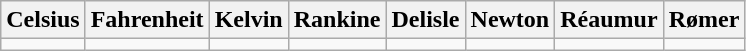<table class="wikitable">
<tr>
<th>Celsius</th>
<th>Fahrenheit</th>
<th>Kelvin</th>
<th>Rankine</th>
<th>Delisle</th>
<th>Newton</th>
<th>Réaumur</th>
<th>Rømer</th>
</tr>
<tr>
<td></td>
<td></td>
<td></td>
<td></td>
<td></td>
<td></td>
<td></td>
<td></td>
</tr>
</table>
